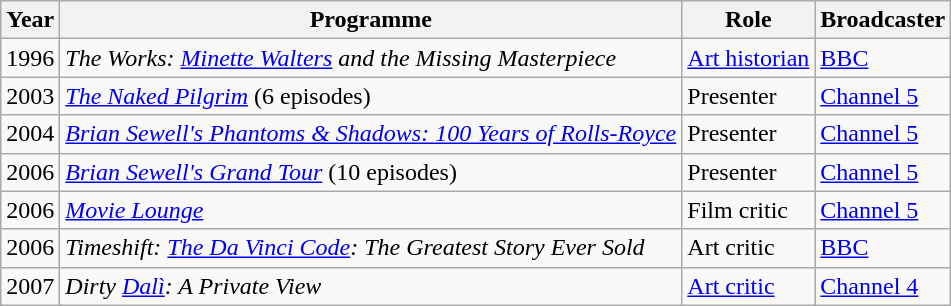<table class=wikitable>
<tr>
<th>Year</th>
<th>Programme</th>
<th>Role</th>
<th>Broadcaster</th>
</tr>
<tr>
<td>1996</td>
<td><em>The Works: <a href='#'>Minette Walters</a> and the Missing Masterpiece</em></td>
<td><a href='#'>Art historian</a></td>
<td><a href='#'>BBC</a></td>
</tr>
<tr>
<td>2003</td>
<td><em><a href='#'>The Naked Pilgrim</a></em> (6 episodes)</td>
<td>Presenter</td>
<td><a href='#'>Channel 5</a></td>
</tr>
<tr>
<td>2004</td>
<td><em><a href='#'>Brian Sewell's Phantoms & Shadows: 100 Years of Rolls-Royce</a></em></td>
<td>Presenter</td>
<td><a href='#'>Channel 5</a></td>
</tr>
<tr>
<td>2006</td>
<td><em><a href='#'>Brian Sewell's Grand Tour</a></em> (10 episodes)</td>
<td>Presenter</td>
<td><a href='#'>Channel 5</a></td>
</tr>
<tr>
<td>2006</td>
<td><em><a href='#'>Movie Lounge</a></em></td>
<td>Film critic</td>
<td><a href='#'>Channel 5</a></td>
</tr>
<tr>
<td>2006</td>
<td><em>Timeshift: <a href='#'>The Da Vinci Code</a>: The Greatest Story Ever Sold</em></td>
<td>Art critic</td>
<td><a href='#'>BBC</a></td>
</tr>
<tr>
<td>2007</td>
<td><em>Dirty <a href='#'>Dalì</a>: A Private View</em></td>
<td><a href='#'>Art critic</a></td>
<td><a href='#'>Channel 4</a></td>
</tr>
</table>
